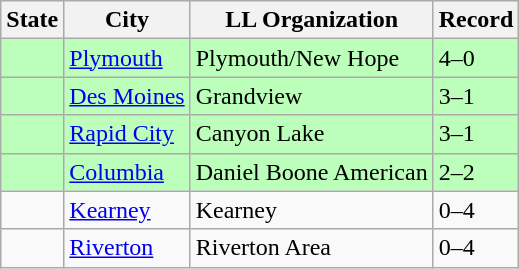<table class="wikitable">
<tr>
<th>State</th>
<th>City</th>
<th>LL Organization</th>
<th>Record</th>
</tr>
<tr bgcolor=#bbffbb>
<td><strong></strong></td>
<td><a href='#'>Plymouth</a></td>
<td>Plymouth/New Hope</td>
<td>4–0</td>
</tr>
<tr bgcolor=#bbffbb>
<td><strong></strong></td>
<td><a href='#'>Des Moines</a></td>
<td>Grandview</td>
<td>3–1</td>
</tr>
<tr bgcolor=#bbffbb>
<td><strong></strong></td>
<td><a href='#'>Rapid City</a></td>
<td>Canyon Lake</td>
<td>3–1</td>
</tr>
<tr bgcolor=#bbffbb>
<td><strong></strong></td>
<td><a href='#'>Columbia</a></td>
<td>Daniel Boone American</td>
<td>2–2</td>
</tr>
<tr>
<td><strong></strong></td>
<td><a href='#'>Kearney</a></td>
<td>Kearney</td>
<td>0–4</td>
</tr>
<tr>
<td><strong></strong></td>
<td><a href='#'>Riverton</a></td>
<td>Riverton Area</td>
<td>0–4</td>
</tr>
</table>
